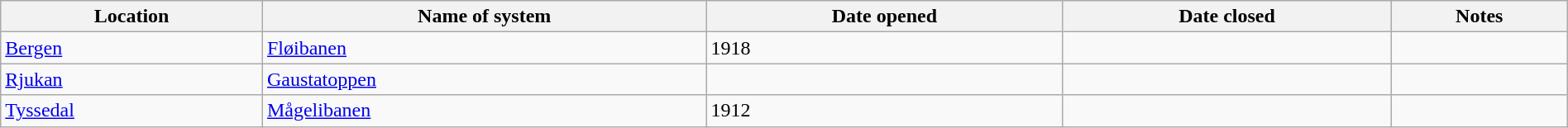<table class="wikitable" width=100%>
<tr>
<th>Location</th>
<th>Name of system</th>
<th>Date opened</th>
<th>Date closed</th>
<th>Notes</th>
</tr>
<tr>
<td><a href='#'>Bergen</a></td>
<td><a href='#'>Fløibanen</a></td>
<td>1918</td>
<td></td>
<td></td>
</tr>
<tr>
<td><a href='#'>Rjukan</a></td>
<td><a href='#'>Gaustatoppen</a></td>
<td></td>
<td></td>
<td></td>
</tr>
<tr>
<td><a href='#'>Tyssedal</a></td>
<td><a href='#'>Mågelibanen</a></td>
<td>1912</td>
<td></td>
<td></td>
</tr>
</table>
